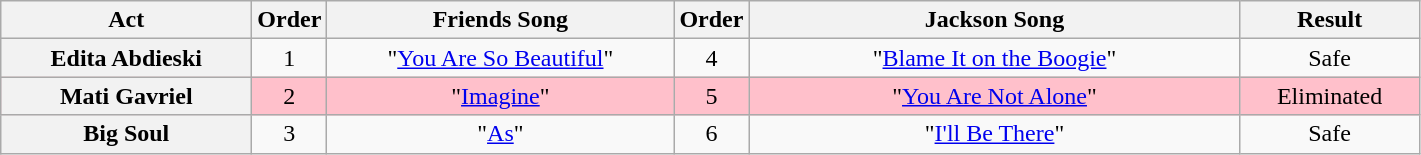<table class="wikitable plainrowheaders" style="text-align:center;">
<tr>
<th scope="col" style="width:10em;">Act</th>
<th scope="col">Order</th>
<th scope="col" style="width:14em;">Friends Song</th>
<th scope="col">Order</th>
<th scope="col" style="width:20em;">Jackson Song</th>
<th scope="col" style="width:7em;">Result</th>
</tr>
<tr>
<th scope="row">Edita Abdieski</th>
<td>1</td>
<td>"<a href='#'>You Are So Beautiful</a>"</td>
<td>4</td>
<td>"<a href='#'>Blame It on the Boogie</a>"</td>
<td>Safe</td>
</tr>
<tr style="background:pink;">
<th scope="row">Mati Gavriel</th>
<td>2</td>
<td>"<a href='#'>Imagine</a>"</td>
<td>5</td>
<td>"<a href='#'>You Are Not Alone</a>"</td>
<td>Eliminated</td>
</tr>
<tr>
<th scope="row">Big Soul</th>
<td>3</td>
<td>"<a href='#'>As</a>"</td>
<td>6</td>
<td>"<a href='#'>I'll Be There</a>"</td>
<td>Safe</td>
</tr>
</table>
